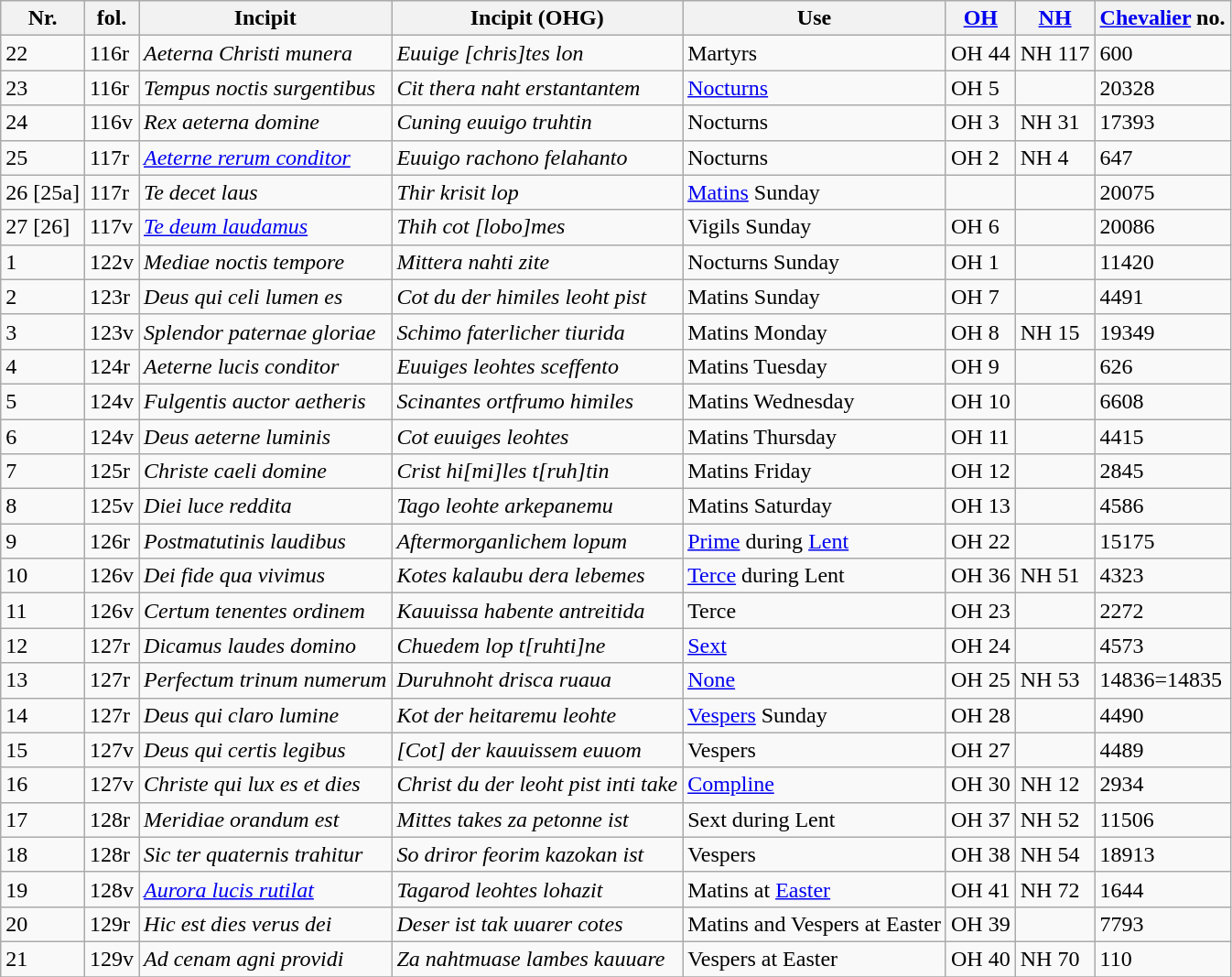<table class="wikitable sortable">
<tr>
<th>Nr.</th>
<th>fol.</th>
<th>Incipit</th>
<th>Incipit (OHG)</th>
<th>Use</th>
<th><a href='#'>OH</a></th>
<th><a href='#'>NH</a></th>
<th><a href='#'>Chevalier</a> no.</th>
</tr>
<tr>
<td>22</td>
<td>116r</td>
<td><em>Aeterna Christi munera</em></td>
<td><em>Euuige [chris]tes lon</em></td>
<td>Martyrs</td>
<td>OH 44</td>
<td>NH 117</td>
<td>600</td>
</tr>
<tr>
<td>23</td>
<td>116r</td>
<td><em>Tempus noctis surgentibus</em></td>
<td><em>Cit thera naht erstantantem</em></td>
<td><a href='#'>Nocturns</a></td>
<td>OH 5</td>
<td></td>
<td>20328</td>
</tr>
<tr>
<td>24</td>
<td>116v</td>
<td><em>Rex aeterna domine</em></td>
<td><em>Cuning euuigo truhtin</em></td>
<td>Nocturns</td>
<td>OH 3</td>
<td>NH 31</td>
<td>17393</td>
</tr>
<tr>
<td>25</td>
<td>117r</td>
<td><em><a href='#'>Aeterne rerum conditor</a></em></td>
<td><em>Euuigo rachono felahanto</em></td>
<td>Nocturns</td>
<td>OH 2</td>
<td>NH 4</td>
<td>647</td>
</tr>
<tr>
<td>26 [25a]</td>
<td>117r</td>
<td><em>Te decet laus</em></td>
<td><em>Thir krisit lop</em></td>
<td><a href='#'>Matins</a> Sunday</td>
<td></td>
<td></td>
<td>20075</td>
</tr>
<tr>
<td>27 [26]</td>
<td>117v</td>
<td><em><a href='#'>Te deum laudamus</a></em></td>
<td><em>Thih cot [lobo]mes</em></td>
<td>Vigils Sunday</td>
<td>OH 6</td>
<td></td>
<td>20086</td>
</tr>
<tr>
<td>1</td>
<td>122v</td>
<td><em>Mediae noctis tempore</em></td>
<td><em> Mittera nahti zite</em></td>
<td>Nocturns Sunday</td>
<td>OH 1</td>
<td></td>
<td>11420</td>
</tr>
<tr>
<td>2</td>
<td>123r</td>
<td><em>Deus qui celi lumen es</em></td>
<td><em>	Cot du der himiles leoht pist</em></td>
<td>Matins Sunday</td>
<td>OH 7</td>
<td></td>
<td>4491</td>
</tr>
<tr>
<td>3</td>
<td>123v</td>
<td><em>Splendor paternae gloriae</em></td>
<td><em>Schimo faterlicher tiurida</em></td>
<td>Matins Monday</td>
<td>OH 8</td>
<td>NH 15</td>
<td>19349</td>
</tr>
<tr>
<td>4</td>
<td>124r</td>
<td><em>Aeterne lucis conditor</em></td>
<td><em>Euuiges leohtes sceffento</em></td>
<td>Matins Tuesday</td>
<td>OH 9</td>
<td></td>
<td>626</td>
</tr>
<tr>
<td>5</td>
<td>124v</td>
<td><em>Fulgentis auctor aetheris</em></td>
<td><em>Scinantes ortfrumo himiles</em></td>
<td>Matins Wednesday</td>
<td>OH 10</td>
<td></td>
<td>6608</td>
</tr>
<tr>
<td>6</td>
<td>124v</td>
<td><em>Deus aeterne luminis</em></td>
<td><em>Cot euuiges leohtes</em></td>
<td>Matins Thursday</td>
<td>OH 11</td>
<td></td>
<td>4415</td>
</tr>
<tr>
<td>7</td>
<td>125r</td>
<td><em>Christe caeli domine</em></td>
<td><em>Crist hi[mi]les t[ruh]tin</em></td>
<td>Matins Friday</td>
<td>OH 12</td>
<td></td>
<td>2845</td>
</tr>
<tr>
<td>8</td>
<td>125v</td>
<td><em>Diei luce reddita</em></td>
<td><em>Tago leohte arkepanemu</em></td>
<td>Matins Saturday</td>
<td>OH 13</td>
<td></td>
<td>4586</td>
</tr>
<tr>
<td>9</td>
<td>126r</td>
<td><em>Postmatutinis laudibus</em></td>
<td><em>Aftermorganlichem lopum</em></td>
<td><a href='#'>Prime</a> during <a href='#'>Lent</a></td>
<td>OH 22</td>
<td></td>
<td>15175</td>
</tr>
<tr>
<td>10</td>
<td>126v</td>
<td><em>Dei fide qua vivimus</em></td>
<td><em>Kotes kalaubu dera lebemes</em></td>
<td><a href='#'>Terce</a> during Lent</td>
<td>OH 36</td>
<td>NH 51</td>
<td>4323</td>
</tr>
<tr>
<td>11</td>
<td>126v</td>
<td><em> Certum tenentes ordinem</em></td>
<td><em>Kauuissa habente antreitida</em></td>
<td>Terce</td>
<td>OH 23</td>
<td></td>
<td>2272</td>
</tr>
<tr>
<td>12</td>
<td>127r</td>
<td><em>Dicamus laudes domino</em></td>
<td><em>Chuedem lop t[ruhti]ne</em></td>
<td><a href='#'>Sext</a></td>
<td>OH 24</td>
<td></td>
<td>4573</td>
</tr>
<tr>
<td>13</td>
<td>127r</td>
<td><em>Perfectum trinum numerum</em></td>
<td><em>Duruhnoht drisca ruaua</em></td>
<td><a href='#'>None</a></td>
<td>OH 25</td>
<td>NH 53</td>
<td>14836=14835</td>
</tr>
<tr>
<td>14</td>
<td>127r</td>
<td><em>Deus qui claro lumine</em></td>
<td><em>Kot der heitaremu leohte</em></td>
<td><a href='#'>Vespers</a> Sunday</td>
<td>OH 28</td>
<td></td>
<td>4490</td>
</tr>
<tr>
<td>15</td>
<td>127v</td>
<td><em>Deus qui certis legibus</em></td>
<td><em>[Cot] der kauuissem euuom</em></td>
<td>Vespers</td>
<td>OH 27</td>
<td></td>
<td>4489</td>
</tr>
<tr>
<td>16</td>
<td>127v</td>
<td><em>Christe qui lux es et dies</em></td>
<td><em>Christ du der leoht pist inti take</em></td>
<td><a href='#'>Compline</a></td>
<td>OH 30</td>
<td>NH 12</td>
<td>2934</td>
</tr>
<tr>
<td>17</td>
<td>128r</td>
<td><em>Meridiae orandum est</em></td>
<td><em>Mittes takes za petonne ist</em></td>
<td>Sext during Lent</td>
<td>OH 37</td>
<td>NH 52</td>
<td>11506</td>
</tr>
<tr>
<td>18</td>
<td>128r</td>
<td><em>Sic ter quaternis trahitur</em></td>
<td><em>So driror feorim kazokan ist</em></td>
<td>Vespers</td>
<td>OH 38</td>
<td>NH 54</td>
<td>18913</td>
</tr>
<tr>
<td>19</td>
<td>128v</td>
<td><em><a href='#'>Aurora lucis rutilat</a></em></td>
<td><em>Tagarod leohtes lohazit</em></td>
<td>Matins at <a href='#'>Easter</a></td>
<td>OH 41</td>
<td>NH 72</td>
<td>1644</td>
</tr>
<tr>
<td>20</td>
<td>129r</td>
<td><em>Hic est dies verus dei</em></td>
<td><em>Deser ist tak uuarer cotes</em></td>
<td>Matins and Vespers at Easter</td>
<td>OH 39</td>
<td></td>
<td>7793</td>
</tr>
<tr>
<td>21</td>
<td>129v</td>
<td><em>Ad cenam agni providi</em></td>
<td><em>Za nahtmuase lambes kauuare</em></td>
<td>Vespers at Easter</td>
<td>OH 40</td>
<td>NH 70</td>
<td>110</td>
</tr>
<tr>
</tr>
</table>
